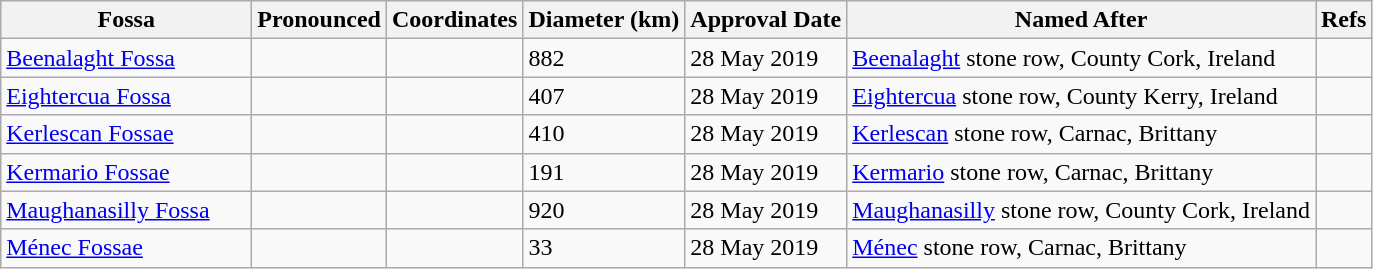<table class="wikitable">
<tr>
<th style="width:10em">Fossa</th>
<th>Pronounced</th>
<th>Coordinates</th>
<th>Diameter (km)</th>
<th>Approval Date</th>
<th>Named After</th>
<th>Refs</th>
</tr>
<tr>
<td><a href='#'>Beenalaght Fossa</a></td>
<td></td>
<td></td>
<td>882</td>
<td>28 May 2019</td>
<td><a href='#'>Beenalaght</a> stone row, County Cork, Ireland</td>
<td></td>
</tr>
<tr>
<td><a href='#'>Eightercua Fossa</a></td>
<td></td>
<td></td>
<td>407</td>
<td>28 May 2019</td>
<td><a href='#'>Eightercua</a> stone row, County Kerry, Ireland</td>
<td></td>
</tr>
<tr>
<td><a href='#'>Kerlescan Fossae</a></td>
<td></td>
<td></td>
<td>410</td>
<td>28 May 2019</td>
<td><a href='#'>Kerlescan</a> stone row, Carnac, Brittany</td>
<td></td>
</tr>
<tr>
<td><a href='#'>Kermario Fossae</a></td>
<td></td>
<td></td>
<td>191</td>
<td>28 May 2019</td>
<td><a href='#'>Kermario</a> stone row, Carnac, Brittany</td>
<td></td>
</tr>
<tr>
<td><a href='#'>Maughanasilly Fossa</a></td>
<td></td>
<td></td>
<td>920</td>
<td>28 May 2019</td>
<td><a href='#'>Maughanasilly</a> stone row, County Cork, Ireland</td>
<td></td>
</tr>
<tr>
<td><a href='#'>Ménec Fossae</a></td>
<td></td>
<td></td>
<td>33</td>
<td>28 May 2019</td>
<td><a href='#'>Ménec</a> stone row, Carnac, Brittany</td>
<td></td>
</tr>
</table>
